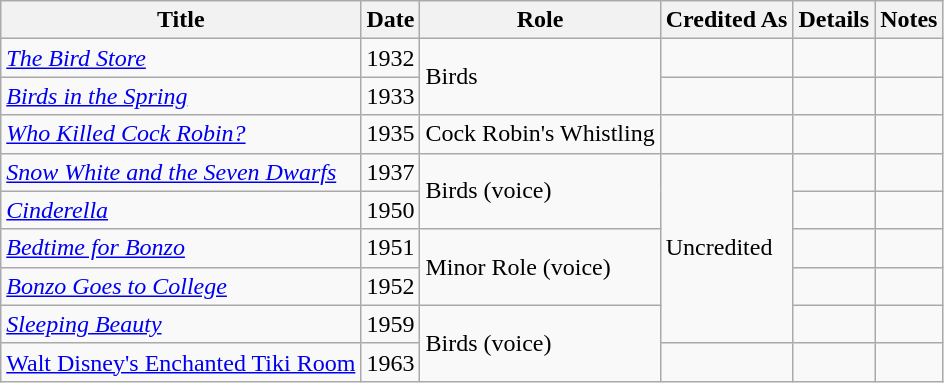<table class="wikitable">
<tr>
<th>Title</th>
<th>Date</th>
<th>Role</th>
<th>Credited As</th>
<th>Details</th>
<th>Notes</th>
</tr>
<tr>
<td><em><a href='#'>The Bird Store</a></em></td>
<td>1932</td>
<td rowspan="2">Birds</td>
<td></td>
<td></td>
<td></td>
</tr>
<tr>
<td><em><a href='#'>Birds in the Spring</a></em></td>
<td>1933</td>
<td></td>
<td></td>
<td></td>
</tr>
<tr>
<td><em><a href='#'>Who Killed Cock Robin?</a></em></td>
<td>1935</td>
<td>Cock Robin's Whistling</td>
<td></td>
<td></td>
<td></td>
</tr>
<tr>
<td><em><a href='#'>Snow White and the Seven Dwarfs</a></em></td>
<td>1937</td>
<td rowspan="2">Birds (voice)</td>
<td rowspan="5">Uncredited</td>
<td></td>
<td></td>
</tr>
<tr>
<td><em><a href='#'>Cinderella</a></em></td>
<td>1950</td>
<td></td>
<td></td>
</tr>
<tr>
<td><em><a href='#'>Bedtime for Bonzo</a></em></td>
<td>1951</td>
<td rowspan="2">Minor Role (voice)</td>
<td></td>
<td></td>
</tr>
<tr>
<td><em><a href='#'>Bonzo Goes to College</a></em></td>
<td>1952</td>
<td></td>
<td></td>
</tr>
<tr>
<td><em><a href='#'>Sleeping Beauty</a></em></td>
<td>1959</td>
<td rowspan="2">Birds (voice)</td>
<td></td>
<td></td>
</tr>
<tr>
<td><a href='#'>Walt Disney's Enchanted Tiki Room</a></td>
<td>1963</td>
<td></td>
<td></td>
</tr>
</table>
